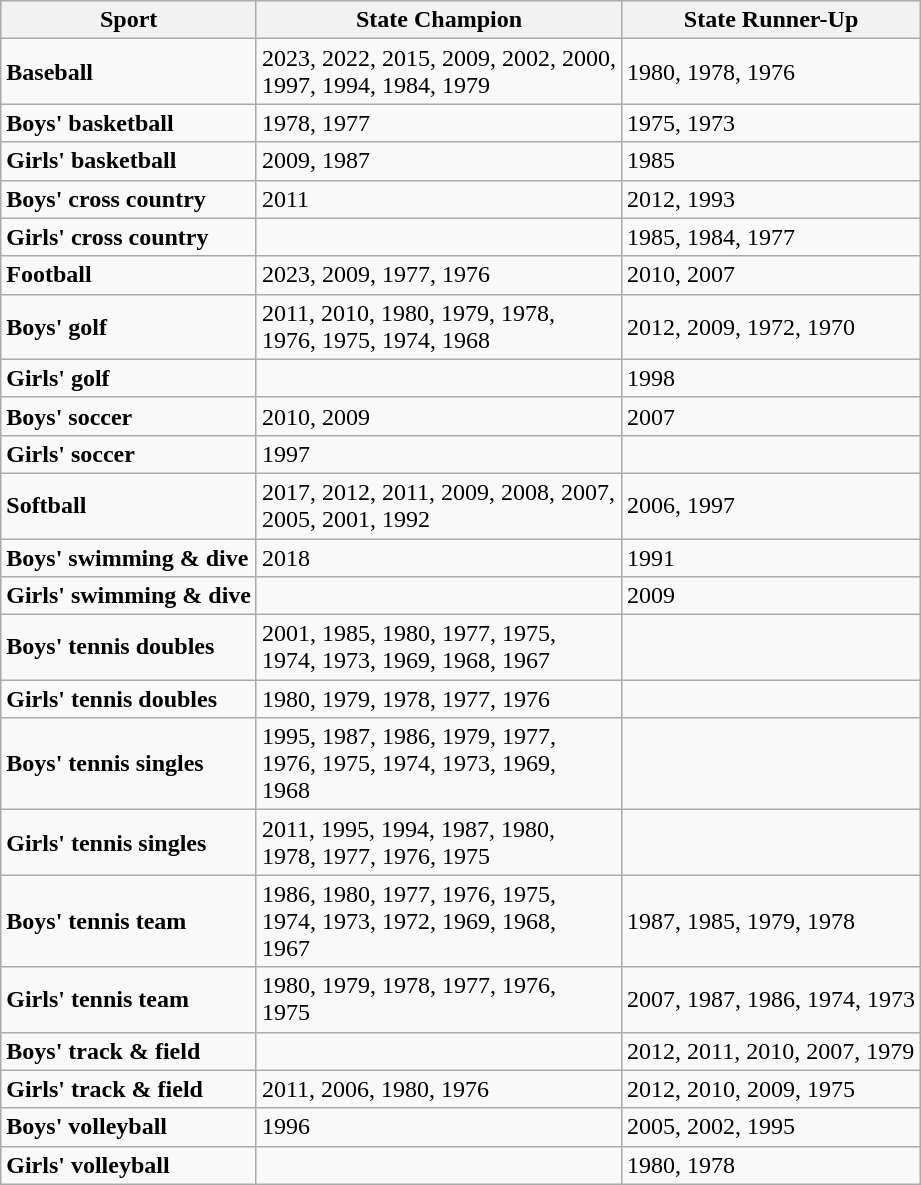<table class="wikitable">
<tr>
<th>Sport</th>
<th>State Champion</th>
<th>State Runner-Up</th>
</tr>
<tr>
<td><strong>Baseball</strong></td>
<td>2023, 2022, 2015, 2009, 2002, 2000,<br>1997, 1994, 1984, 1979</td>
<td>1980, 1978, 1976</td>
</tr>
<tr>
<td><strong>Boys' basketball</strong></td>
<td>1978, 1977</td>
<td>1975, 1973</td>
</tr>
<tr>
<td><strong>Girls' basketball</strong></td>
<td>2009, 1987</td>
<td>1985</td>
</tr>
<tr>
<td><strong>Boys' cross country</strong></td>
<td>2011</td>
<td>2012, 1993</td>
</tr>
<tr>
<td><strong>Girls' cross country</strong></td>
<td></td>
<td>1985, 1984, 1977</td>
</tr>
<tr>
<td><strong>Football</strong></td>
<td>2023, 2009, 1977, 1976</td>
<td>2010, 2007</td>
</tr>
<tr>
<td><strong>Boys' golf</strong></td>
<td>2011, 2010, 1980, 1979, 1978, <br> 1976, 1975, 1974, 1968</td>
<td>2012, 2009, 1972, 1970</td>
</tr>
<tr>
<td><strong>Girls' golf</strong></td>
<td></td>
<td>1998</td>
</tr>
<tr>
<td><strong>Boys' soccer</strong></td>
<td>2010, 2009</td>
<td>2007</td>
</tr>
<tr>
<td><strong>Girls' soccer</strong></td>
<td>1997</td>
<td></td>
</tr>
<tr>
<td><strong>Softball</strong></td>
<td>2017, 2012, 2011, 2009, 2008, 2007, <br> 2005, 2001, 1992</td>
<td>2006, 1997</td>
</tr>
<tr>
<td><strong>Boys' swimming & dive</strong></td>
<td>2018</td>
<td>1991</td>
</tr>
<tr>
<td><strong>Girls' swimming & dive</strong></td>
<td></td>
<td>2009</td>
</tr>
<tr>
<td><strong>Boys' tennis doubles</strong></td>
<td>2001, 1985, 1980, 1977, 1975, <br> 1974, 1973, 1969, 1968, 1967</td>
<td></td>
</tr>
<tr>
<td><strong>Girls' tennis doubles</strong></td>
<td>1980, 1979, 1978, 1977, 1976</td>
<td></td>
</tr>
<tr>
<td><strong>Boys' tennis singles</strong></td>
<td>1995, 1987, 1986, 1979, 1977, <br> 1976, 1975, 1974, 1973, 1969, <br> 1968</td>
<td></td>
</tr>
<tr>
<td><strong>Girls' tennis singles</strong></td>
<td>2011, 1995, 1994, 1987, 1980, <br> 1978, 1977, 1976, 1975</td>
<td></td>
</tr>
<tr>
<td><strong>Boys' tennis team</strong></td>
<td>1986, 1980, 1977, 1976, 1975, <br> 1974, 1973, 1972, 1969, 1968, <br> 1967</td>
<td>1987, 1985, 1979, 1978</td>
</tr>
<tr>
<td><strong>Girls' tennis team</strong></td>
<td>1980, 1979, 1978, 1977, 1976, <br> 1975</td>
<td>2007, 1987, 1986, 1974, 1973</td>
</tr>
<tr>
<td><strong>Boys' track & field</strong></td>
<td></td>
<td>2012, 2011, 2010, 2007, 1979</td>
</tr>
<tr>
<td><strong>Girls' track & field</strong></td>
<td>2011, 2006, 1980, 1976</td>
<td>2012, 2010, 2009, 1975</td>
</tr>
<tr>
<td><strong>Boys' volleyball</strong></td>
<td>1996</td>
<td>2005, 2002, 1995</td>
</tr>
<tr>
<td><strong>Girls' volleyball</strong></td>
<td></td>
<td>1980, 1978</td>
</tr>
</table>
